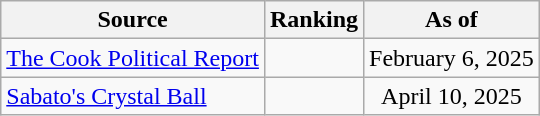<table class="wikitable" style="text-align:center">
<tr>
<th>Source</th>
<th>Ranking</th>
<th>As of</th>
</tr>
<tr>
<td align=left><a href='#'>The Cook Political Report</a></td>
<td></td>
<td>February 6, 2025</td>
</tr>
<tr>
<td align=left><a href='#'>Sabato's Crystal Ball</a></td>
<td></td>
<td>April 10, 2025</td>
</tr>
</table>
